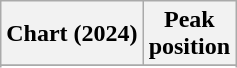<table class="wikitable sortable plainrowheaders" style="text-align:center">
<tr>
<th scope="col">Chart (2024)</th>
<th scope="col">Peak<br>position</th>
</tr>
<tr>
</tr>
<tr>
</tr>
<tr>
</tr>
<tr>
</tr>
<tr>
</tr>
<tr>
</tr>
</table>
